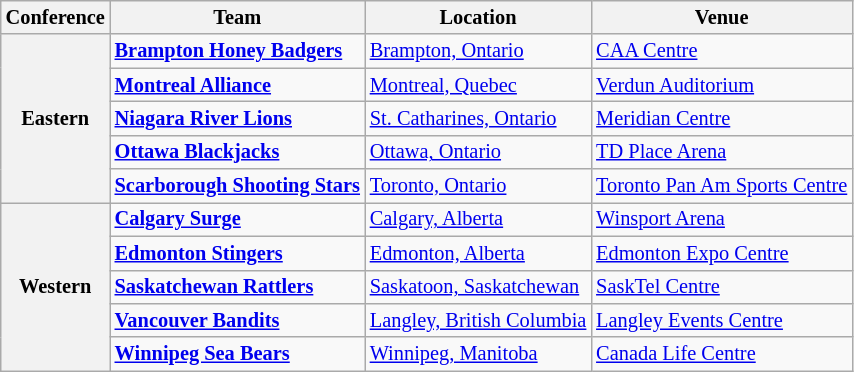<table class="wikitable" style="font-size:85%">
<tr>
<th>Conference</th>
<th>Team</th>
<th>Location</th>
<th>Venue</th>
</tr>
<tr>
<th rowspan="5">Eastern</th>
<td><strong><a href='#'>Brampton Honey Badgers</a></strong></td>
<td><a href='#'>Brampton, Ontario</a></td>
<td><a href='#'>CAA Centre</a></td>
</tr>
<tr>
<td><strong><a href='#'>Montreal Alliance</a></strong></td>
<td><a href='#'>Montreal, Quebec</a></td>
<td><a href='#'>Verdun Auditorium</a></td>
</tr>
<tr>
<td><strong><a href='#'>Niagara River Lions</a></strong></td>
<td><a href='#'>St. Catharines, Ontario</a></td>
<td><a href='#'>Meridian Centre</a></td>
</tr>
<tr>
<td><strong><a href='#'>Ottawa Blackjacks</a></strong></td>
<td><a href='#'>Ottawa, Ontario</a></td>
<td><a href='#'>TD Place Arena</a></td>
</tr>
<tr>
<td><strong><a href='#'>Scarborough Shooting Stars</a></strong></td>
<td><a href='#'>Toronto, Ontario</a></td>
<td><a href='#'>Toronto Pan Am Sports Centre</a></td>
</tr>
<tr>
<th rowspan="5">Western</th>
<td><strong><a href='#'>Calgary Surge</a></strong></td>
<td><a href='#'>Calgary, Alberta</a></td>
<td><a href='#'>Winsport Arena</a></td>
</tr>
<tr>
<td><strong><a href='#'>Edmonton Stingers</a></strong></td>
<td><a href='#'>Edmonton, Alberta</a></td>
<td><a href='#'>Edmonton Expo Centre</a></td>
</tr>
<tr>
<td><strong><a href='#'>Saskatchewan Rattlers</a></strong></td>
<td><a href='#'>Saskatoon, Saskatchewan</a></td>
<td><a href='#'>SaskTel Centre</a></td>
</tr>
<tr>
<td><strong><a href='#'>Vancouver Bandits</a></strong></td>
<td><a href='#'>Langley, British Columbia</a></td>
<td><a href='#'>Langley Events Centre</a></td>
</tr>
<tr>
<td><strong><a href='#'>Winnipeg Sea Bears</a></strong></td>
<td><a href='#'>Winnipeg, Manitoba</a></td>
<td><a href='#'>Canada Life Centre</a></td>
</tr>
</table>
